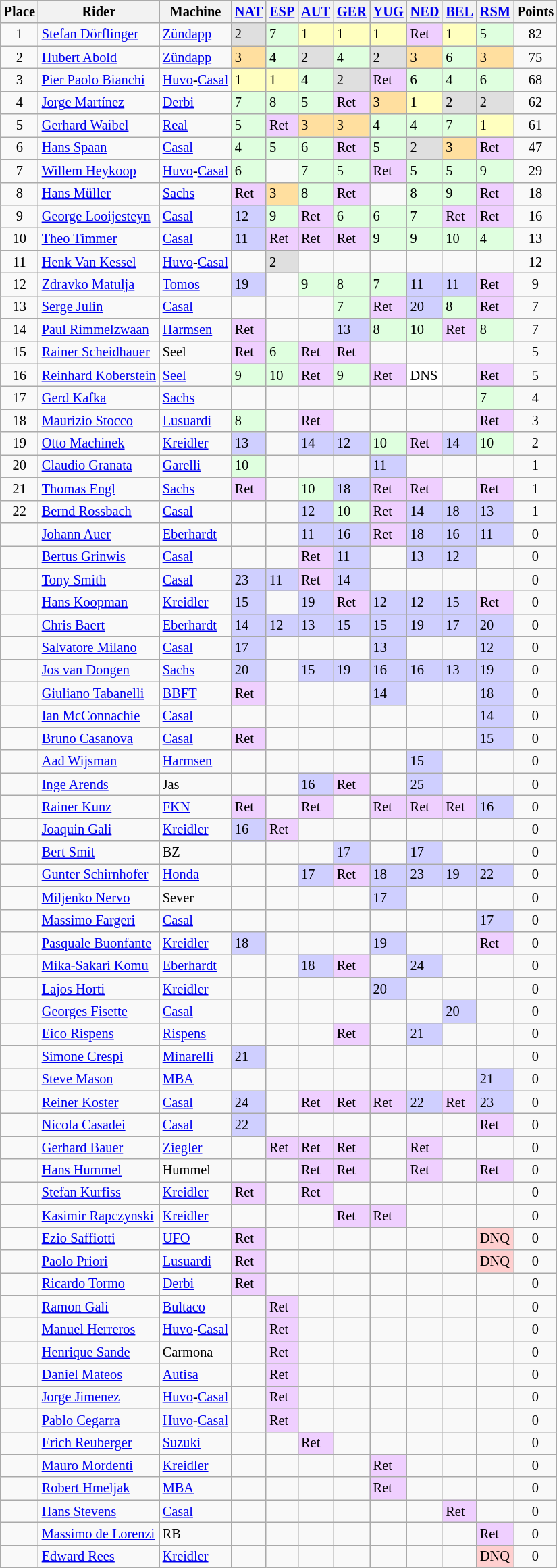<table class="wikitable" style="font-size: 85%;">
<tr>
<th>Place</th>
<th>Rider</th>
<th>Machine</th>
<th><a href='#'>NAT</a><br></th>
<th><a href='#'>ESP</a><br></th>
<th><a href='#'>AUT</a><br></th>
<th><a href='#'>GER</a><br></th>
<th><a href='#'>YUG</a><br></th>
<th><a href='#'>NED</a><br></th>
<th><a href='#'>BEL</a><br></th>
<th><a href='#'>RSM</a><br></th>
<th>Points</th>
</tr>
<tr>
<td style="text-align:center;">1</td>
<td> <a href='#'>Stefan Dörflinger</a></td>
<td><a href='#'>Zündapp</a></td>
<td style="background:#dfdfdf;">2</td>
<td style="background:#dfffdf;">7</td>
<td style="background:#ffffbf;">1</td>
<td style="background:#ffffbf;">1</td>
<td style="background:#ffffbf;">1</td>
<td style="background:#efcfff;">Ret</td>
<td style="background:#ffffbf;">1</td>
<td style="background:#dfffdf;">5</td>
<td style="text-align:center;">82</td>
</tr>
<tr>
<td style="text-align:center;">2</td>
<td> <a href='#'>Hubert Abold</a></td>
<td><a href='#'>Zündapp</a></td>
<td style="background:#ffdf9f;">3</td>
<td style="background:#dfffdf;">4</td>
<td style="background:#dfdfdf;">2</td>
<td style="background:#dfffdf;">4</td>
<td style="background:#dfdfdf;">2</td>
<td style="background:#ffdf9f;">3</td>
<td style="background:#dfffdf;">6</td>
<td style="background:#ffdf9f;">3</td>
<td style="text-align:center;">75</td>
</tr>
<tr>
<td style="text-align:center;">3</td>
<td> <a href='#'>Pier Paolo Bianchi</a></td>
<td><a href='#'>Huvo</a>-<a href='#'>Casal</a></td>
<td style="background:#ffffbf;">1</td>
<td style="background:#ffffbf;">1</td>
<td style="background:#dfffdf;">4</td>
<td style="background:#dfdfdf;">2</td>
<td style="background:#efcfff;">Ret</td>
<td style="background:#dfffdf;">6</td>
<td style="background:#dfffdf;">4</td>
<td style="background:#dfffdf;">6</td>
<td style="text-align:center;">68</td>
</tr>
<tr>
<td style="text-align:center;">4</td>
<td> <a href='#'>Jorge Martínez</a></td>
<td><a href='#'>Derbi</a></td>
<td style="background:#dfffdf;">7</td>
<td style="background:#dfffdf;">8</td>
<td style="background:#dfffdf;">5</td>
<td style="background:#efcfff;">Ret</td>
<td style="background:#ffdf9f;">3</td>
<td style="background:#ffffbf;">1</td>
<td style="background:#dfdfdf;">2</td>
<td style="background:#dfdfdf;">2</td>
<td style="text-align:center;">62</td>
</tr>
<tr>
<td style="text-align:center;">5</td>
<td> <a href='#'>Gerhard Waibel</a></td>
<td><a href='#'>Real</a></td>
<td style="background:#dfffdf;">5</td>
<td style="background:#efcfff;">Ret</td>
<td style="background:#ffdf9f;">3</td>
<td style="background:#ffdf9f;">3</td>
<td style="background:#dfffdf;">4</td>
<td style="background:#dfffdf;">4</td>
<td style="background:#dfffdf;">7</td>
<td style="background:#ffffbf;">1</td>
<td style="text-align:center;">61</td>
</tr>
<tr>
<td style="text-align:center;">6</td>
<td> <a href='#'>Hans Spaan</a></td>
<td><a href='#'>Casal</a></td>
<td style="background:#dfffdf;">4</td>
<td style="background:#dfffdf;">5</td>
<td style="background:#dfffdf;">6</td>
<td style="background:#efcfff;">Ret</td>
<td style="background:#dfffdf;">5</td>
<td style="background:#dfdfdf;">2</td>
<td style="background:#ffdf9f;">3</td>
<td style="background:#efcfff;">Ret</td>
<td style="text-align:center;">47</td>
</tr>
<tr>
<td style="text-align:center;">7</td>
<td> <a href='#'>Willem Heykoop</a></td>
<td><a href='#'>Huvo</a>-<a href='#'>Casal</a></td>
<td style="background:#dfffdf;">6</td>
<td></td>
<td style="background:#dfffdf;">7</td>
<td style="background:#dfffdf;">5</td>
<td style="background:#efcfff;">Ret</td>
<td style="background:#dfffdf;">5</td>
<td style="background:#dfffdf;">5</td>
<td style="background:#dfffdf;">9</td>
<td style="text-align:center;">29</td>
</tr>
<tr>
<td style="text-align:center;">8</td>
<td> <a href='#'>Hans Müller</a></td>
<td><a href='#'>Sachs</a></td>
<td style="background:#efcfff;">Ret</td>
<td style="background:#ffdf9f;">3</td>
<td style="background:#dfffdf;">8</td>
<td style="background:#efcfff;">Ret</td>
<td></td>
<td style="background:#dfffdf;">8</td>
<td style="background:#dfffdf;">9</td>
<td style="background:#efcfff;">Ret</td>
<td style="text-align:center;">18</td>
</tr>
<tr>
<td style="text-align:center;">9</td>
<td> <a href='#'>George Looijesteyn</a></td>
<td><a href='#'>Casal</a></td>
<td style="background:#cfcfff;">12</td>
<td style="background:#dfffdf;">9</td>
<td style="background:#efcfff;">Ret</td>
<td style="background:#dfffdf;">6</td>
<td style="background:#dfffdf;">6</td>
<td style="background:#dfffdf;">7</td>
<td style="background:#efcfff;">Ret</td>
<td style="background:#efcfff;">Ret</td>
<td style="text-align:center;">16</td>
</tr>
<tr>
<td style="text-align:center;">10</td>
<td> <a href='#'>Theo Timmer</a></td>
<td><a href='#'>Casal</a></td>
<td style="background:#cfcfff;">11</td>
<td style="background:#efcfff;">Ret</td>
<td style="background:#efcfff;">Ret</td>
<td style="background:#efcfff;">Ret</td>
<td style="background:#dfffdf;">9</td>
<td style="background:#dfffdf;">9</td>
<td style="background:#dfffdf;">10</td>
<td style="background:#dfffdf;">4</td>
<td style="text-align:center;">13</td>
</tr>
<tr>
<td style="text-align:center;">11</td>
<td> <a href='#'>Henk Van Kessel</a></td>
<td><a href='#'>Huvo</a>-<a href='#'>Casal</a></td>
<td></td>
<td style="background:#dfdfdf;">2</td>
<td></td>
<td></td>
<td></td>
<td></td>
<td></td>
<td></td>
<td style="text-align:center;">12</td>
</tr>
<tr>
<td style="text-align:center;">12</td>
<td> <a href='#'>Zdravko Matulja</a></td>
<td><a href='#'>Tomos</a></td>
<td style="background:#cfcfff;">19</td>
<td></td>
<td style="background:#dfffdf;">9</td>
<td style="background:#dfffdf;">8</td>
<td style="background:#dfffdf;">7</td>
<td style="background:#cfcfff;">11</td>
<td style="background:#cfcfff;">11</td>
<td style="background:#efcfff;">Ret</td>
<td style="text-align:center;">9</td>
</tr>
<tr>
<td style="text-align:center;">13</td>
<td> <a href='#'>Serge Julin</a></td>
<td><a href='#'>Casal</a></td>
<td></td>
<td></td>
<td></td>
<td style="background:#dfffdf;">7</td>
<td style="background:#efcfff;">Ret</td>
<td style="background:#cfcfff;">20</td>
<td style="background:#dfffdf;">8</td>
<td style="background:#efcfff;">Ret</td>
<td style="text-align:center;">7</td>
</tr>
<tr>
<td style="text-align:center;">14</td>
<td> <a href='#'>Paul Rimmelzwaan</a></td>
<td><a href='#'>Harmsen</a></td>
<td style="background:#efcfff;">Ret</td>
<td></td>
<td></td>
<td style="background:#cfcfff;">13</td>
<td style="background:#dfffdf;">8</td>
<td style="background:#dfffdf;">10</td>
<td style="background:#efcfff;">Ret</td>
<td style="background:#dfffdf;">8</td>
<td style="text-align:center;">7</td>
</tr>
<tr>
<td style="text-align:center;">15</td>
<td> <a href='#'>Rainer Scheidhauer</a></td>
<td>Seel</td>
<td style="background:#efcfff;">Ret</td>
<td style="background:#dfffdf;">6</td>
<td style="background:#efcfff;">Ret</td>
<td style="background:#efcfff;">Ret</td>
<td></td>
<td></td>
<td></td>
<td></td>
<td style="text-align:center;">5</td>
</tr>
<tr>
<td style="text-align:center;">16</td>
<td> <a href='#'>Reinhard Koberstein</a></td>
<td><a href='#'>Seel</a></td>
<td style="background:#dfffdf;">9</td>
<td style="background:#dfffdf;">10</td>
<td style="background:#efcfff;">Ret</td>
<td style="background:#dfffdf;">9</td>
<td style="background:#efcfff;">Ret</td>
<td style="background:#fff;">DNS</td>
<td></td>
<td style="background:#efcfff;">Ret</td>
<td style="text-align:center;">5</td>
</tr>
<tr>
<td style="text-align:center;">17</td>
<td> <a href='#'>Gerd Kafka</a></td>
<td><a href='#'>Sachs</a></td>
<td></td>
<td></td>
<td></td>
<td></td>
<td></td>
<td></td>
<td></td>
<td style="background:#dfffdf;">7</td>
<td style="text-align:center;">4</td>
</tr>
<tr>
<td style="text-align:center;">18</td>
<td> <a href='#'>Maurizio Stocco</a></td>
<td><a href='#'>Lusuardi</a></td>
<td style="background:#dfffdf;">8</td>
<td></td>
<td style="background:#efcfff;">Ret</td>
<td></td>
<td></td>
<td></td>
<td></td>
<td style="background:#efcfff;">Ret</td>
<td style="text-align:center;">3</td>
</tr>
<tr>
<td style="text-align:center;">19</td>
<td> <a href='#'>Otto Machinek</a></td>
<td><a href='#'>Kreidler</a></td>
<td style="background:#cfcfff;">13</td>
<td></td>
<td style="background:#cfcfff;">14</td>
<td style="background:#cfcfff;">12</td>
<td style="background:#dfffdf;">10</td>
<td style="background:#efcfff;">Ret</td>
<td style="background:#cfcfff;">14</td>
<td style="background:#dfffdf;">10</td>
<td style="text-align:center;">2</td>
</tr>
<tr>
<td style="text-align:center;">20</td>
<td> <a href='#'>Claudio Granata</a></td>
<td><a href='#'>Garelli</a></td>
<td style="background:#dfffdf;">10</td>
<td></td>
<td></td>
<td></td>
<td style="background:#cfcfff;">11</td>
<td></td>
<td></td>
<td></td>
<td style="text-align:center;">1</td>
</tr>
<tr>
<td style="text-align:center;">21</td>
<td> <a href='#'>Thomas Engl</a></td>
<td><a href='#'>Sachs</a></td>
<td style="background:#efcfff;">Ret</td>
<td></td>
<td style="background:#dfffdf;">10</td>
<td style="background:#cfcfff;">18</td>
<td style="background:#efcfff;">Ret</td>
<td style="background:#efcfff;">Ret</td>
<td></td>
<td style="background:#efcfff;">Ret</td>
<td style="text-align:center;">1</td>
</tr>
<tr>
<td style="text-align:center;">22</td>
<td> <a href='#'>Bernd Rossbach</a></td>
<td><a href='#'>Casal</a></td>
<td></td>
<td></td>
<td style="background:#cfcfff;">12</td>
<td style="background:#dfffdf;">10</td>
<td style="background:#efcfff;">Ret</td>
<td style="background:#cfcfff;">14</td>
<td style="background:#cfcfff;">18</td>
<td style="background:#cfcfff;">13</td>
<td style="text-align:center;">1</td>
</tr>
<tr>
<td style="text-align:center;"></td>
<td> <a href='#'>Johann Auer</a></td>
<td><a href='#'>Eberhardt</a></td>
<td></td>
<td></td>
<td style="background:#cfcfff;">11</td>
<td style="background:#cfcfff;">16</td>
<td style="background:#efcfff;">Ret</td>
<td style="background:#cfcfff;">18</td>
<td style="background:#cfcfff;">16</td>
<td style="background:#cfcfff;">11</td>
<td style="text-align:center;">0</td>
</tr>
<tr>
<td style="text-align:center;"></td>
<td> <a href='#'>Bertus Grinwis</a></td>
<td><a href='#'>Casal</a></td>
<td></td>
<td></td>
<td style="background:#efcfff;">Ret</td>
<td style="background:#cfcfff;">11</td>
<td></td>
<td style="background:#cfcfff;">13</td>
<td style="background:#cfcfff;">12</td>
<td></td>
<td style="text-align:center;">0</td>
</tr>
<tr>
<td style="text-align:center;"></td>
<td> <a href='#'>Tony Smith</a></td>
<td><a href='#'>Casal</a></td>
<td style="background:#cfcfff;">23</td>
<td style="background:#cfcfff;">11</td>
<td style="background:#efcfff;">Ret</td>
<td style="background:#cfcfff;">14</td>
<td></td>
<td></td>
<td></td>
<td></td>
<td style="text-align:center;">0</td>
</tr>
<tr>
<td style="text-align:center;"></td>
<td> <a href='#'>Hans Koopman</a></td>
<td><a href='#'>Kreidler</a></td>
<td style="background:#cfcfff;">15</td>
<td></td>
<td style="background:#cfcfff;">19</td>
<td style="background:#efcfff;">Ret</td>
<td style="background:#cfcfff;">12</td>
<td style="background:#cfcfff;">12</td>
<td style="background:#cfcfff;">15</td>
<td style="background:#efcfff;">Ret</td>
<td style="text-align:center;">0</td>
</tr>
<tr>
<td style="text-align:center;"></td>
<td> <a href='#'>Chris Baert</a></td>
<td><a href='#'>Eberhardt</a></td>
<td style="background:#cfcfff;">14</td>
<td style="background:#cfcfff;">12</td>
<td style="background:#cfcfff;">13</td>
<td style="background:#cfcfff;">15</td>
<td style="background:#cfcfff;">15</td>
<td style="background:#cfcfff;">19</td>
<td style="background:#cfcfff;">17</td>
<td style="background:#cfcfff;">20</td>
<td style="text-align:center;">0</td>
</tr>
<tr>
<td style="text-align:center;"></td>
<td> <a href='#'>Salvatore Milano</a></td>
<td><a href='#'>Casal</a></td>
<td style="background:#cfcfff;">17</td>
<td></td>
<td></td>
<td></td>
<td style="background:#cfcfff;">13</td>
<td></td>
<td></td>
<td style="background:#cfcfff;">12</td>
<td style="text-align:center;">0</td>
</tr>
<tr>
<td style="text-align:center;"></td>
<td> <a href='#'>Jos van Dongen</a></td>
<td><a href='#'>Sachs</a></td>
<td style="background:#cfcfff;">20</td>
<td></td>
<td style="background:#cfcfff;">15</td>
<td style="background:#cfcfff;">19</td>
<td style="background:#cfcfff;">16</td>
<td style="background:#cfcfff;">16</td>
<td style="background:#cfcfff;">13</td>
<td style="background:#cfcfff;">19</td>
<td style="text-align:center;">0</td>
</tr>
<tr>
<td style="text-align:center;"></td>
<td> <a href='#'>Giuliano Tabanelli</a></td>
<td><a href='#'>BBFT</a></td>
<td style="background:#efcfff;">Ret</td>
<td></td>
<td></td>
<td></td>
<td style="background:#cfcfff;">14</td>
<td></td>
<td></td>
<td style="background:#cfcfff;">18</td>
<td style="text-align:center;">0</td>
</tr>
<tr>
<td style="text-align:center;"></td>
<td> <a href='#'>Ian McConnachie</a></td>
<td><a href='#'>Casal</a></td>
<td></td>
<td></td>
<td></td>
<td></td>
<td></td>
<td></td>
<td></td>
<td style="background:#cfcfff;">14</td>
<td style="text-align:center;">0</td>
</tr>
<tr>
<td style="text-align:center;"></td>
<td> <a href='#'>Bruno Casanova</a></td>
<td><a href='#'>Casal</a></td>
<td style="background:#efcfff;">Ret</td>
<td></td>
<td></td>
<td></td>
<td></td>
<td></td>
<td></td>
<td style="background:#cfcfff;">15</td>
<td style="text-align:center;">0</td>
</tr>
<tr>
<td style="text-align:center;"></td>
<td> <a href='#'>Aad Wijsman</a></td>
<td><a href='#'>Harmsen</a></td>
<td></td>
<td></td>
<td></td>
<td></td>
<td></td>
<td style="background:#cfcfff;">15</td>
<td></td>
<td></td>
<td style="text-align:center;">0</td>
</tr>
<tr>
<td style="text-align:center;"></td>
<td> <a href='#'>Inge Arends</a></td>
<td>Jas</td>
<td></td>
<td></td>
<td style="background:#cfcfff;">16</td>
<td style="background:#efcfff;">Ret</td>
<td></td>
<td style="background:#cfcfff;">25</td>
<td></td>
<td></td>
<td style="text-align:center;">0</td>
</tr>
<tr>
<td style="text-align:center;"></td>
<td> <a href='#'>Rainer Kunz</a></td>
<td><a href='#'>FKN</a></td>
<td style="background:#efcfff;">Ret</td>
<td></td>
<td style="background:#efcfff;">Ret</td>
<td></td>
<td style="background:#efcfff;">Ret</td>
<td style="background:#efcfff;">Ret</td>
<td style="background:#efcfff;">Ret</td>
<td style="background:#cfcfff;">16</td>
<td style="text-align:center;">0</td>
</tr>
<tr>
<td style="text-align:center;"></td>
<td> <a href='#'>Joaquin Gali</a></td>
<td><a href='#'>Kreidler</a></td>
<td style="background:#cfcfff;">16</td>
<td style="background:#efcfff;">Ret</td>
<td></td>
<td></td>
<td></td>
<td></td>
<td></td>
<td></td>
<td style="text-align:center;">0</td>
</tr>
<tr>
<td style="text-align:center;"></td>
<td> <a href='#'>Bert Smit</a></td>
<td>BZ</td>
<td></td>
<td></td>
<td></td>
<td style="background:#cfcfff;">17</td>
<td></td>
<td style="background:#cfcfff;">17</td>
<td></td>
<td></td>
<td style="text-align:center;">0</td>
</tr>
<tr>
<td style="text-align:center;"></td>
<td> <a href='#'>Gunter Schirnhofer</a></td>
<td><a href='#'>Honda</a></td>
<td></td>
<td></td>
<td style="background:#cfcfff;">17</td>
<td style="background:#efcfff;">Ret</td>
<td style="background:#cfcfff;">18</td>
<td style="background:#cfcfff;">23</td>
<td style="background:#cfcfff;">19</td>
<td style="background:#cfcfff;">22</td>
<td style="text-align:center;">0</td>
</tr>
<tr>
<td style="text-align:center;"></td>
<td> <a href='#'>Miljenko Nervo</a></td>
<td>Sever</td>
<td></td>
<td></td>
<td></td>
<td></td>
<td style="background:#cfcfff;">17</td>
<td></td>
<td></td>
<td></td>
<td style="text-align:center;">0</td>
</tr>
<tr>
<td style="text-align:center;"></td>
<td> <a href='#'>Massimo Fargeri</a></td>
<td><a href='#'>Casal</a></td>
<td></td>
<td></td>
<td></td>
<td></td>
<td></td>
<td></td>
<td></td>
<td style="background:#cfcfff;">17</td>
<td style="text-align:center;">0</td>
</tr>
<tr>
<td style="text-align:center;"></td>
<td> <a href='#'>Pasquale Buonfante</a></td>
<td><a href='#'>Kreidler</a></td>
<td style="background:#cfcfff;">18</td>
<td></td>
<td></td>
<td></td>
<td style="background:#cfcfff;">19</td>
<td></td>
<td></td>
<td style="background:#efcfff;">Ret</td>
<td style="text-align:center;">0</td>
</tr>
<tr>
<td style="text-align:center;"></td>
<td> <a href='#'>Mika-Sakari Komu</a></td>
<td><a href='#'>Eberhardt</a></td>
<td></td>
<td></td>
<td style="background:#cfcfff;">18</td>
<td style="background:#efcfff;">Ret</td>
<td></td>
<td style="background:#cfcfff;">24</td>
<td></td>
<td></td>
<td style="text-align:center;">0</td>
</tr>
<tr>
<td style="text-align:center;"></td>
<td> <a href='#'>Lajos Horti</a></td>
<td><a href='#'>Kreidler</a></td>
<td></td>
<td></td>
<td></td>
<td></td>
<td style="background:#cfcfff;">20</td>
<td></td>
<td></td>
<td></td>
<td style="text-align:center;">0</td>
</tr>
<tr>
<td style="text-align:center;"></td>
<td> <a href='#'>Georges Fisette</a></td>
<td><a href='#'>Casal</a></td>
<td></td>
<td></td>
<td></td>
<td></td>
<td></td>
<td></td>
<td style="background:#cfcfff;">20</td>
<td></td>
<td style="text-align:center;">0</td>
</tr>
<tr>
<td style="text-align:center;"></td>
<td> <a href='#'>Eico Rispens</a></td>
<td><a href='#'>Rispens</a></td>
<td></td>
<td></td>
<td></td>
<td style="background:#efcfff;">Ret</td>
<td></td>
<td style="background:#cfcfff;">21</td>
<td></td>
<td></td>
<td style="text-align:center;">0</td>
</tr>
<tr>
<td style="text-align:center;"></td>
<td> <a href='#'>Simone Crespi</a></td>
<td><a href='#'>Minarelli</a></td>
<td style="background:#cfcfff;">21</td>
<td></td>
<td></td>
<td></td>
<td></td>
<td></td>
<td></td>
<td></td>
<td style="text-align:center;">0</td>
</tr>
<tr>
<td style="text-align:center;"></td>
<td> <a href='#'>Steve Mason</a></td>
<td><a href='#'>MBA</a></td>
<td></td>
<td></td>
<td></td>
<td></td>
<td></td>
<td></td>
<td></td>
<td style="background:#cfcfff;">21</td>
<td style="text-align:center;">0</td>
</tr>
<tr>
<td style="text-align:center;"></td>
<td> <a href='#'>Reiner Koster</a></td>
<td><a href='#'>Casal</a></td>
<td style="background:#cfcfff;">24</td>
<td></td>
<td style="background:#efcfff;">Ret</td>
<td style="background:#efcfff;">Ret</td>
<td style="background:#efcfff;">Ret</td>
<td style="background:#cfcfff;">22</td>
<td style="background:#efcfff;">Ret</td>
<td style="background:#cfcfff;">23</td>
<td style="text-align:center;">0</td>
</tr>
<tr>
<td style="text-align:center;"></td>
<td> <a href='#'>Nicola Casadei</a></td>
<td><a href='#'>Casal</a></td>
<td style="background:#cfcfff;">22</td>
<td></td>
<td></td>
<td></td>
<td></td>
<td></td>
<td></td>
<td style="background:#efcfff;">Ret</td>
<td style="text-align:center;">0</td>
</tr>
<tr>
<td style="text-align:center;"></td>
<td> <a href='#'>Gerhard Bauer</a></td>
<td><a href='#'>Ziegler</a></td>
<td></td>
<td style="background:#efcfff;">Ret</td>
<td style="background:#efcfff;">Ret</td>
<td style="background:#efcfff;">Ret</td>
<td></td>
<td style="background:#efcfff;">Ret</td>
<td></td>
<td></td>
<td style="text-align:center;">0</td>
</tr>
<tr>
<td style="text-align:center;"></td>
<td> <a href='#'>Hans Hummel</a></td>
<td>Hummel</td>
<td></td>
<td></td>
<td style="background:#efcfff;">Ret</td>
<td style="background:#efcfff;">Ret</td>
<td></td>
<td style="background:#efcfff;">Ret</td>
<td></td>
<td style="background:#efcfff;">Ret</td>
<td style="text-align:center;">0</td>
</tr>
<tr>
<td style="text-align:center;"></td>
<td> <a href='#'>Stefan Kurfiss</a></td>
<td><a href='#'>Kreidler</a></td>
<td style="background:#efcfff;">Ret</td>
<td></td>
<td style="background:#efcfff;">Ret</td>
<td></td>
<td></td>
<td></td>
<td></td>
<td></td>
<td style="text-align:center;">0</td>
</tr>
<tr>
<td style="text-align:center;"></td>
<td> <a href='#'>Kasimir Rapczynski</a></td>
<td><a href='#'>Kreidler</a></td>
<td></td>
<td></td>
<td></td>
<td style="background:#efcfff;">Ret</td>
<td style="background:#efcfff;">Ret</td>
<td></td>
<td></td>
<td></td>
<td style="text-align:center;">0</td>
</tr>
<tr>
<td style="text-align:center;"></td>
<td> <a href='#'>Ezio Saffiotti</a></td>
<td><a href='#'>UFO</a></td>
<td style="background:#efcfff;">Ret</td>
<td></td>
<td></td>
<td></td>
<td></td>
<td></td>
<td></td>
<td style="background:#ffcfcf;">DNQ</td>
<td style="text-align:center;">0</td>
</tr>
<tr>
<td style="text-align:center;"></td>
<td> <a href='#'>Paolo Priori</a></td>
<td><a href='#'>Lusuardi</a></td>
<td style="background:#efcfff;">Ret</td>
<td></td>
<td></td>
<td></td>
<td></td>
<td></td>
<td></td>
<td style="background:#ffcfcf;">DNQ</td>
<td style="text-align:center;">0</td>
</tr>
<tr>
<td style="text-align:center;"></td>
<td> <a href='#'>Ricardo Tormo</a></td>
<td><a href='#'>Derbi</a></td>
<td style="background:#efcfff;">Ret</td>
<td></td>
<td></td>
<td></td>
<td></td>
<td></td>
<td></td>
<td></td>
<td style="text-align:center;">0</td>
</tr>
<tr>
<td style="text-align:center;"></td>
<td> <a href='#'>Ramon Gali</a></td>
<td><a href='#'>Bultaco</a></td>
<td></td>
<td style="background:#efcfff;">Ret</td>
<td></td>
<td></td>
<td></td>
<td></td>
<td></td>
<td></td>
<td style="text-align:center;">0</td>
</tr>
<tr>
<td style="text-align:center;"></td>
<td> <a href='#'>Manuel Herreros</a></td>
<td><a href='#'>Huvo</a>-<a href='#'>Casal</a></td>
<td></td>
<td style="background:#efcfff;">Ret</td>
<td></td>
<td></td>
<td></td>
<td></td>
<td></td>
<td></td>
<td style="text-align:center;">0</td>
</tr>
<tr>
<td style="text-align:center;"></td>
<td> <a href='#'>Henrique Sande</a></td>
<td>Carmona</td>
<td></td>
<td style="background:#efcfff;">Ret</td>
<td></td>
<td></td>
<td></td>
<td></td>
<td></td>
<td></td>
<td style="text-align:center;">0</td>
</tr>
<tr>
<td style="text-align:center;"></td>
<td> <a href='#'>Daniel Mateos</a></td>
<td><a href='#'>Autisa</a></td>
<td></td>
<td style="background:#efcfff;">Ret</td>
<td></td>
<td></td>
<td></td>
<td></td>
<td></td>
<td></td>
<td style="text-align:center;">0</td>
</tr>
<tr>
<td style="text-align:center;"></td>
<td> <a href='#'>Jorge Jimenez</a></td>
<td><a href='#'>Huvo</a>-<a href='#'>Casal</a></td>
<td></td>
<td style="background:#efcfff;">Ret</td>
<td></td>
<td></td>
<td></td>
<td></td>
<td></td>
<td></td>
<td style="text-align:center;">0</td>
</tr>
<tr>
<td style="text-align:center;"></td>
<td> <a href='#'>Pablo Cegarra</a></td>
<td><a href='#'>Huvo</a>-<a href='#'>Casal</a></td>
<td></td>
<td style="background:#efcfff;">Ret</td>
<td></td>
<td></td>
<td></td>
<td></td>
<td></td>
<td></td>
<td style="text-align:center;">0</td>
</tr>
<tr>
<td style="text-align:center;"></td>
<td> <a href='#'>Erich Reuberger</a></td>
<td><a href='#'>Suzuki</a></td>
<td></td>
<td></td>
<td style="background:#efcfff;">Ret</td>
<td></td>
<td></td>
<td></td>
<td></td>
<td></td>
<td style="text-align:center;">0</td>
</tr>
<tr>
<td style="text-align:center;"></td>
<td> <a href='#'>Mauro Mordenti</a></td>
<td><a href='#'>Kreidler</a></td>
<td></td>
<td></td>
<td></td>
<td></td>
<td style="background:#efcfff;">Ret</td>
<td></td>
<td></td>
<td></td>
<td style="text-align:center;">0</td>
</tr>
<tr>
<td style="text-align:center;"></td>
<td> <a href='#'>Robert Hmeljak</a></td>
<td><a href='#'>MBA</a></td>
<td></td>
<td></td>
<td></td>
<td></td>
<td style="background:#efcfff;">Ret</td>
<td></td>
<td></td>
<td></td>
<td style="text-align:center;">0</td>
</tr>
<tr>
<td style="text-align:center;"></td>
<td> <a href='#'>Hans Stevens</a></td>
<td><a href='#'>Casal</a></td>
<td></td>
<td></td>
<td></td>
<td></td>
<td></td>
<td></td>
<td style="background:#efcfff;">Ret</td>
<td></td>
<td style="text-align:center;">0</td>
</tr>
<tr>
<td style="text-align:center;"></td>
<td> <a href='#'>Massimo de Lorenzi</a></td>
<td>RB</td>
<td></td>
<td></td>
<td></td>
<td></td>
<td></td>
<td></td>
<td></td>
<td style="background:#efcfff;">Ret</td>
<td style="text-align:center;">0</td>
</tr>
<tr>
<td style="text-align:center;"></td>
<td> <a href='#'>Edward Rees</a></td>
<td><a href='#'>Kreidler</a></td>
<td></td>
<td></td>
<td></td>
<td></td>
<td></td>
<td></td>
<td></td>
<td style="background:#ffcfcf;">DNQ</td>
<td style="text-align:center;">0</td>
</tr>
</table>
